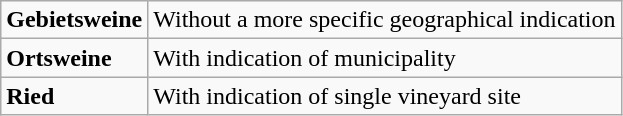<table class="wikitable">
<tr>
<td><strong>Gebietsweine</strong></td>
<td>Without a more specific geographical indication</td>
</tr>
<tr>
<td><strong>Ortsweine</strong></td>
<td>With indication of municipality</td>
</tr>
<tr>
<td><strong>Ried</strong></td>
<td>With indication of single vineyard site</td>
</tr>
</table>
